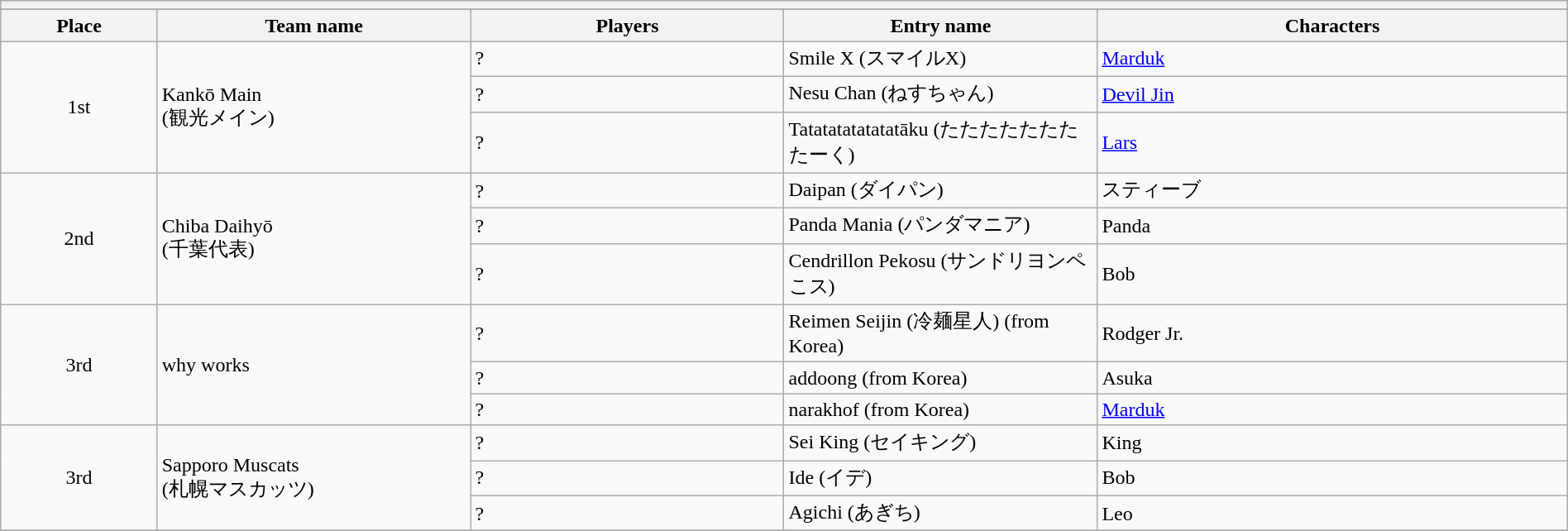<table class="wikitable" width=100%>
<tr>
<th colspan=5></th>
</tr>
<tr bgcolor="#dddddd">
</tr>
<tr>
<th width=10%>Place</th>
<th width=20%>Team name</th>
<th width=20%>Players</th>
<th width=20%>Entry name</th>
<th width=30%>Characters</th>
</tr>
<tr>
<td align=center rowspan="3">1st</td>
<td rowspan="3">Kankō Main<br>(観光メイン)</td>
<td>?</td>
<td>Smile X (スマイルX)</td>
<td><a href='#'>Marduk</a></td>
</tr>
<tr>
<td>?</td>
<td>Nesu Chan (ねすちゃん)</td>
<td><a href='#'>Devil Jin</a></td>
</tr>
<tr>
<td>?</td>
<td>Tatatatatatatatāku (たたたたたたたたーく)</td>
<td><a href='#'>Lars</a></td>
</tr>
<tr>
<td align=center rowspan="3">2nd</td>
<td rowspan="3">Chiba Daihyō<br>(千葉代表)</td>
<td>?</td>
<td>Daipan (ダイパン)</td>
<td>スティーブ</td>
</tr>
<tr>
<td>?</td>
<td>Panda Mania (パンダマニア)</td>
<td>Panda</td>
</tr>
<tr>
<td>?</td>
<td>Cendrillon Pekosu (サンドリヨンペこス)</td>
<td>Bob</td>
</tr>
<tr>
<td align=center rowspan="3">3rd</td>
<td rowspan="3">why works</td>
<td>?</td>
<td>Reimen Seijin (冷麺星人) (from Korea)</td>
<td>Rodger Jr.</td>
</tr>
<tr>
<td>?</td>
<td>addoong (from Korea)</td>
<td>Asuka</td>
</tr>
<tr>
<td>?</td>
<td>narakhof (from Korea)</td>
<td><a href='#'>Marduk</a></td>
</tr>
<tr>
<td align=center rowspan="3">3rd</td>
<td rowspan="3">Sapporo Muscats<br>(札幌マスカッツ)</td>
<td>?</td>
<td>Sei King (セイキング)</td>
<td>King</td>
</tr>
<tr>
<td>?</td>
<td>Ide (イデ)</td>
<td>Bob</td>
</tr>
<tr>
<td>?</td>
<td>Agichi (あぎち)</td>
<td>Leo</td>
</tr>
<tr>
</tr>
</table>
